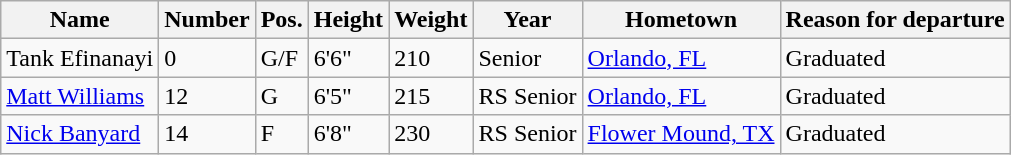<table class="wikitable sortable" border="1">
<tr>
<th>Name</th>
<th>Number</th>
<th>Pos.</th>
<th>Height</th>
<th>Weight</th>
<th>Year</th>
<th>Hometown</th>
<th class="unsortable">Reason for departure</th>
</tr>
<tr>
<td>Tank Efinanayi</td>
<td>0</td>
<td>G/F</td>
<td>6'6"</td>
<td>210</td>
<td>Senior</td>
<td><a href='#'>Orlando, FL</a></td>
<td>Graduated</td>
</tr>
<tr>
<td><a href='#'>Matt Williams</a></td>
<td>12</td>
<td>G</td>
<td>6'5"</td>
<td>215</td>
<td>RS Senior</td>
<td><a href='#'>Orlando, FL</a></td>
<td>Graduated</td>
</tr>
<tr>
<td><a href='#'>Nick Banyard</a></td>
<td>14</td>
<td>F</td>
<td>6'8"</td>
<td>230</td>
<td>RS Senior</td>
<td><a href='#'>Flower Mound, TX</a></td>
<td>Graduated</td>
</tr>
</table>
